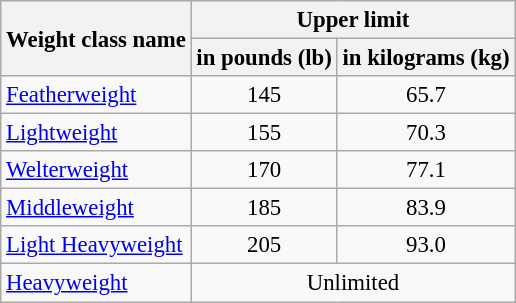<table class="wikitable" style="font-size:95%; text-align:center">
<tr>
<th rowspan=2>Weight class name</th>
<th colspan=2>Upper limit</th>
</tr>
<tr>
<th>in pounds (lb)</th>
<th>in kilograms (kg)</th>
</tr>
<tr>
<td align="left"><a href='#'>Featherweight</a></td>
<td>145</td>
<td>65.7</td>
</tr>
<tr>
<td align="left"><a href='#'>Lightweight</a></td>
<td>155</td>
<td>70.3</td>
</tr>
<tr>
<td align="left"><a href='#'>Welterweight</a></td>
<td>170</td>
<td>77.1</td>
</tr>
<tr>
<td align="left"><a href='#'>Middleweight</a></td>
<td>185</td>
<td>83.9</td>
</tr>
<tr>
<td align="left"><a href='#'>Light Heavyweight</a></td>
<td>205</td>
<td>93.0</td>
</tr>
<tr>
<td align="left"><a href='#'>Heavyweight</a></td>
<td colspan=2>Unlimited</td>
</tr>
</table>
